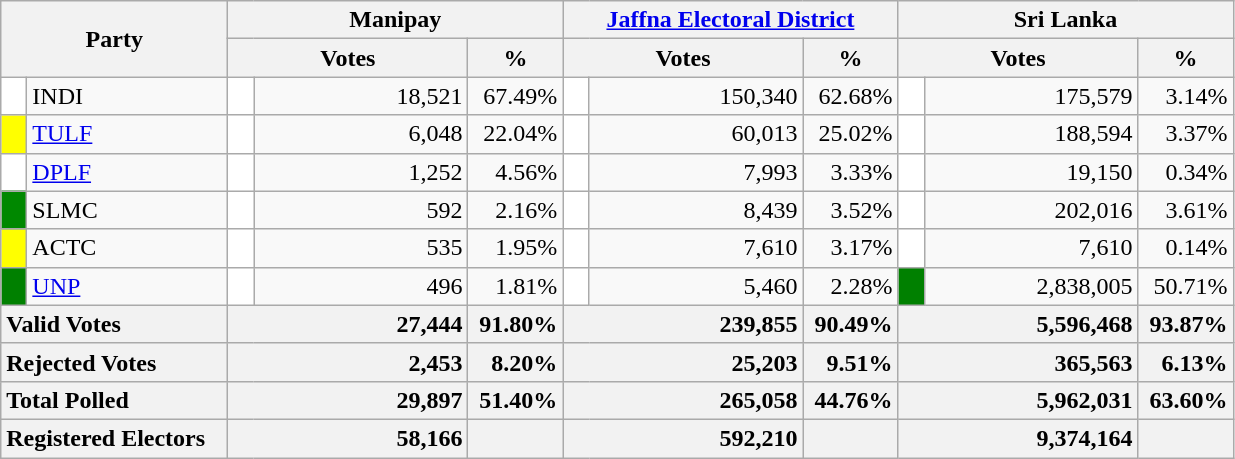<table class="wikitable">
<tr>
<th colspan="2" width="144px"rowspan="2">Party</th>
<th colspan="3" width="216px">Manipay</th>
<th colspan="3" width="216px"><a href='#'>Jaffna Electoral District</a></th>
<th colspan="3" width="216px">Sri Lanka</th>
</tr>
<tr>
<th colspan="2" width="144px">Votes</th>
<th>%</th>
<th colspan="2" width="144px">Votes</th>
<th>%</th>
<th colspan="2" width="144px">Votes</th>
<th>%</th>
</tr>
<tr>
<td style="background-color:white;" width="10px"></td>
<td style="text-align:left;">INDI</td>
<td style="background-color:white;" width="10px"></td>
<td style="text-align:right;">18,521</td>
<td style="text-align:right;">67.49%</td>
<td style="background-color:white;" width="10px"></td>
<td style="text-align:right;">150,340</td>
<td style="text-align:right;">62.68%</td>
<td style="background-color:white;" width="10px"></td>
<td style="text-align:right;">175,579</td>
<td style="text-align:right;">3.14%</td>
</tr>
<tr>
<td style="background-color:yellow;" width="10px"></td>
<td style="text-align:left;"><a href='#'>TULF</a></td>
<td style="background-color:white;" width="10px"></td>
<td style="text-align:right;">6,048</td>
<td style="text-align:right;">22.04%</td>
<td style="background-color:white;" width="10px"></td>
<td style="text-align:right;">60,013</td>
<td style="text-align:right;">25.02%</td>
<td style="background-color:white;" width="10px"></td>
<td style="text-align:right;">188,594</td>
<td style="text-align:right;">3.37%</td>
</tr>
<tr>
<td style="background-color:white;" width="10px"></td>
<td style="text-align:left;"><a href='#'>DPLF</a></td>
<td style="background-color:white;" width="10px"></td>
<td style="text-align:right;">1,252</td>
<td style="text-align:right;">4.56%</td>
<td style="background-color:white;" width="10px"></td>
<td style="text-align:right;">7,993</td>
<td style="text-align:right;">3.33%</td>
<td style="background-color:white;" width="10px"></td>
<td style="text-align:right;">19,150</td>
<td style="text-align:right;">0.34%</td>
</tr>
<tr>
<td style="background-color:#008800;" width="10px"></td>
<td style="text-align:left;">SLMC</td>
<td style="background-color:white;" width="10px"></td>
<td style="text-align:right;">592</td>
<td style="text-align:right;">2.16%</td>
<td style="background-color:white;" width="10px"></td>
<td style="text-align:right;">8,439</td>
<td style="text-align:right;">3.52%</td>
<td style="background-color:white;" width="10px"></td>
<td style="text-align:right;">202,016</td>
<td style="text-align:right;">3.61%</td>
</tr>
<tr>
<td style="background-color:yellow;" width="10px"></td>
<td style="text-align:left;">ACTC</td>
<td style="background-color:white;" width="10px"></td>
<td style="text-align:right;">535</td>
<td style="text-align:right;">1.95%</td>
<td style="background-color:white;" width="10px"></td>
<td style="text-align:right;">7,610</td>
<td style="text-align:right;">3.17%</td>
<td style="background-color:white;" width="10px"></td>
<td style="text-align:right;">7,610</td>
<td style="text-align:right;">0.14%</td>
</tr>
<tr>
<td style="background-color:green;" width="10px"></td>
<td style="text-align:left;"><a href='#'>UNP</a></td>
<td style="background-color:white;" width="10px"></td>
<td style="text-align:right;">496</td>
<td style="text-align:right;">1.81%</td>
<td style="background-color:white;" width="10px"></td>
<td style="text-align:right;">5,460</td>
<td style="text-align:right;">2.28%</td>
<td style="background-color:green;" width="10px"></td>
<td style="text-align:right;">2,838,005</td>
<td style="text-align:right;">50.71%</td>
</tr>
<tr>
<th colspan="2" width="144px"style="text-align:left;">Valid Votes</th>
<th style="text-align:right;"colspan="2" width="144px">27,444</th>
<th style="text-align:right;">91.80%</th>
<th style="text-align:right;"colspan="2" width="144px">239,855</th>
<th style="text-align:right;">90.49%</th>
<th style="text-align:right;"colspan="2" width="144px">5,596,468</th>
<th style="text-align:right;">93.87%</th>
</tr>
<tr>
<th colspan="2" width="144px"style="text-align:left;">Rejected Votes</th>
<th style="text-align:right;"colspan="2" width="144px">2,453</th>
<th style="text-align:right;">8.20%</th>
<th style="text-align:right;"colspan="2" width="144px">25,203</th>
<th style="text-align:right;">9.51%</th>
<th style="text-align:right;"colspan="2" width="144px">365,563</th>
<th style="text-align:right;">6.13%</th>
</tr>
<tr>
<th colspan="2" width="144px"style="text-align:left;">Total Polled</th>
<th style="text-align:right;"colspan="2" width="144px">29,897</th>
<th style="text-align:right;">51.40%</th>
<th style="text-align:right;"colspan="2" width="144px">265,058</th>
<th style="text-align:right;">44.76%</th>
<th style="text-align:right;"colspan="2" width="144px">5,962,031</th>
<th style="text-align:right;">63.60%</th>
</tr>
<tr>
<th colspan="2" width="144px"style="text-align:left;">Registered Electors</th>
<th style="text-align:right;"colspan="2" width="144px">58,166</th>
<th></th>
<th style="text-align:right;"colspan="2" width="144px">592,210</th>
<th></th>
<th style="text-align:right;"colspan="2" width="144px">9,374,164</th>
<th></th>
</tr>
</table>
